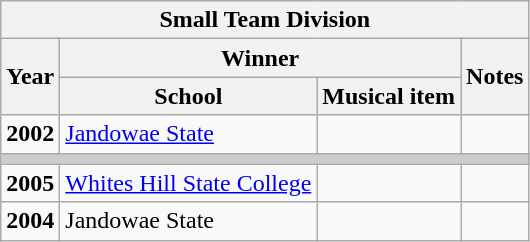<table class="wikitable sortable">
<tr>
<th colspan=8>Small Team Division</th>
</tr>
<tr>
<th rowspan=2>Year</th>
<th colspan=2>Winner</th>
<th rowspan=2>Notes</th>
</tr>
<tr>
<th>School</th>
<th>Musical item</th>
</tr>
<tr>
<td><strong>2002</strong></td>
<td><a href='#'>Jandowae State</a></td>
<td></td>
<td></td>
</tr>
<tr>
<th colspan=8 style="background: #cccccc;"></th>
</tr>
<tr>
<td><strong>2005</strong></td>
<td><a href='#'>Whites Hill State College</a></td>
<td></td>
<td></td>
</tr>
<tr>
<td><strong>2004</strong></td>
<td>Jandowae State</td>
<td></td>
<td></td>
</tr>
</table>
